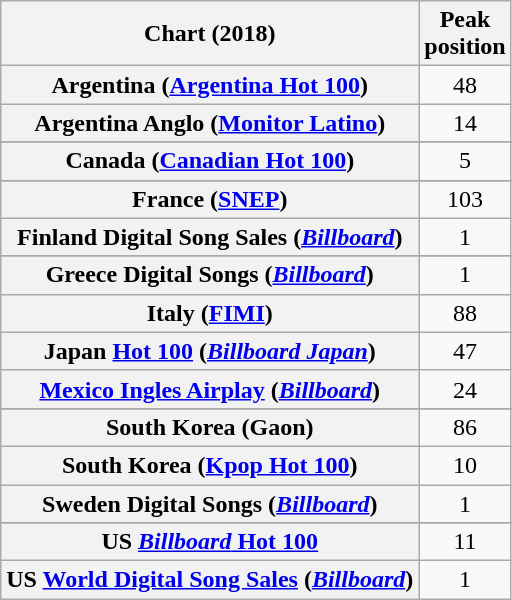<table class="wikitable sortable plainrowheaders" style="text-align:center">
<tr>
<th scope="col">Chart (2018)</th>
<th scope="col">Peak<br> position</th>
</tr>
<tr>
<th scope="row">Argentina (<a href='#'>Argentina Hot 100</a>)</th>
<td>48</td>
</tr>
<tr>
<th scope="row">Argentina Anglo (<a href='#'>Monitor Latino</a>)</th>
<td>14</td>
</tr>
<tr>
</tr>
<tr>
</tr>
<tr>
<th scope="row">Canada (<a href='#'>Canadian Hot 100</a>)</th>
<td>5</td>
</tr>
<tr>
</tr>
<tr>
<th scope="row">France (<a href='#'>SNEP</a>)</th>
<td>103</td>
</tr>
<tr>
<th scope="row">Finland Digital Song Sales (<em><a href='#'>Billboard</a></em>)</th>
<td>1</td>
</tr>
<tr>
</tr>
<tr>
<th scope="row">Greece Digital Songs (<em><a href='#'>Billboard</a></em>)</th>
<td>1</td>
</tr>
<tr>
<th scope="row">Italy (<a href='#'>FIMI</a>)</th>
<td>88</td>
</tr>
<tr>
<th scope="row">Japan <a href='#'>Hot 100</a> (<em><a href='#'>Billboard Japan</a></em>)</th>
<td>47</td>
</tr>
<tr>
<th scope="row"><a href='#'>Mexico Ingles Airplay</a> (<em><a href='#'>Billboard</a></em>)</th>
<td>24</td>
</tr>
<tr>
</tr>
<tr>
</tr>
<tr>
<th scope="row">South Korea (Gaon)</th>
<td>86</td>
</tr>
<tr>
<th scope="row">South Korea (<a href='#'>Kpop Hot 100</a>)</th>
<td>10</td>
</tr>
<tr>
<th scope="row">Sweden Digital Songs (<em><a href='#'>Billboard</a></em>)</th>
<td>1</td>
</tr>
<tr>
</tr>
<tr>
<th scope="row">US <a href='#'><em>Billboard</em> Hot 100</a></th>
<td>11</td>
</tr>
<tr>
<th scope="row">US <a href='#'>World Digital Song Sales</a> (<em><a href='#'>Billboard</a></em>)</th>
<td>1</td>
</tr>
</table>
